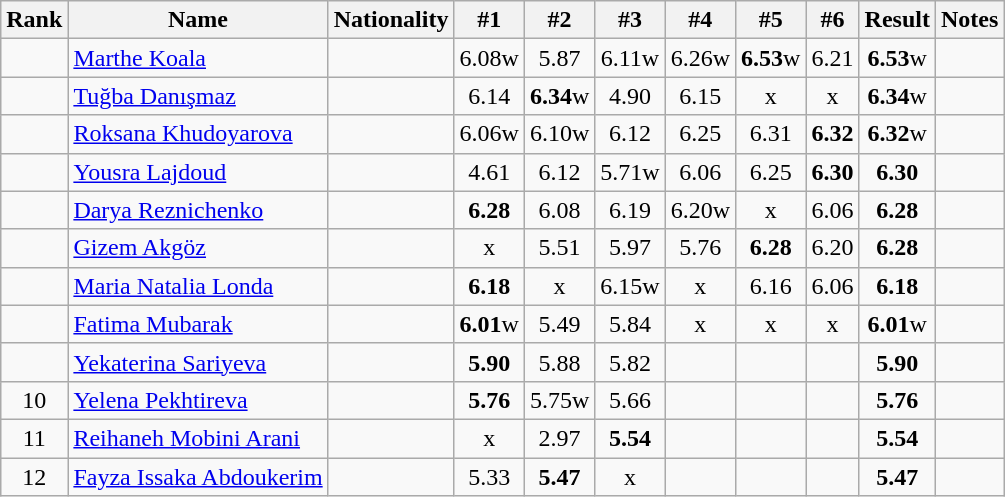<table class="wikitable sortable" style="text-align:center">
<tr>
<th>Rank</th>
<th>Name</th>
<th>Nationality</th>
<th>#1</th>
<th>#2</th>
<th>#3</th>
<th>#4</th>
<th>#5</th>
<th>#6</th>
<th>Result</th>
<th>Notes</th>
</tr>
<tr>
<td></td>
<td align=left><a href='#'>Marthe Koala</a></td>
<td align=left></td>
<td>6.08w</td>
<td>5.87</td>
<td>6.11w</td>
<td>6.26w</td>
<td><strong>6.53</strong>w</td>
<td>6.21</td>
<td><strong>6.53</strong>w</td>
<td></td>
</tr>
<tr>
<td></td>
<td align=left><a href='#'>Tuğba Danışmaz</a></td>
<td align=left></td>
<td>6.14</td>
<td><strong>6.34</strong>w</td>
<td>4.90</td>
<td>6.15</td>
<td>x</td>
<td>x</td>
<td><strong>6.34</strong>w</td>
<td></td>
</tr>
<tr>
<td></td>
<td align=left><a href='#'>Roksana Khudoyarova</a></td>
<td align=left></td>
<td>6.06w</td>
<td>6.10w</td>
<td>6.12</td>
<td>6.25</td>
<td>6.31</td>
<td><strong>6.32</strong></td>
<td><strong>6.32</strong>w</td>
<td></td>
</tr>
<tr>
<td></td>
<td align=left><a href='#'>Yousra Lajdoud</a></td>
<td align=left></td>
<td>4.61</td>
<td>6.12</td>
<td>5.71w</td>
<td>6.06</td>
<td>6.25</td>
<td><strong>6.30</strong></td>
<td><strong>6.30</strong></td>
<td></td>
</tr>
<tr>
<td></td>
<td align=left><a href='#'>Darya Reznichenko</a></td>
<td align=left></td>
<td><strong>6.28</strong></td>
<td>6.08</td>
<td>6.19</td>
<td>6.20w</td>
<td>x</td>
<td>6.06</td>
<td><strong>6.28</strong></td>
<td></td>
</tr>
<tr>
<td></td>
<td align=left><a href='#'>Gizem Akgöz</a></td>
<td align=left></td>
<td>x</td>
<td>5.51</td>
<td>5.97</td>
<td>5.76</td>
<td><strong>6.28</strong></td>
<td>6.20</td>
<td><strong>6.28</strong></td>
<td></td>
</tr>
<tr>
<td></td>
<td align=left><a href='#'>Maria Natalia Londa</a></td>
<td align=left></td>
<td><strong>6.18</strong></td>
<td>x</td>
<td>6.15w</td>
<td>x</td>
<td>6.16</td>
<td>6.06</td>
<td><strong>6.18</strong></td>
<td></td>
</tr>
<tr>
<td></td>
<td align=left><a href='#'>Fatima Mubarak</a></td>
<td align=left></td>
<td><strong>6.01</strong>w</td>
<td>5.49</td>
<td>5.84</td>
<td>x</td>
<td>x</td>
<td>x</td>
<td><strong>6.01</strong>w</td>
<td></td>
</tr>
<tr>
<td></td>
<td align=left><a href='#'>Yekaterina Sariyeva</a></td>
<td align=left></td>
<td><strong>5.90</strong></td>
<td>5.88</td>
<td>5.82</td>
<td></td>
<td></td>
<td></td>
<td><strong>5.90</strong></td>
<td></td>
</tr>
<tr>
<td>10</td>
<td align=left><a href='#'>Yelena Pekhtireva</a></td>
<td align=left></td>
<td><strong>5.76</strong></td>
<td>5.75w</td>
<td>5.66</td>
<td></td>
<td></td>
<td></td>
<td><strong>5.76</strong></td>
<td></td>
</tr>
<tr>
<td>11</td>
<td align=left><a href='#'>Reihaneh Mobini Arani</a></td>
<td align=left></td>
<td>x</td>
<td>2.97</td>
<td><strong>5.54</strong></td>
<td></td>
<td></td>
<td></td>
<td><strong>5.54</strong></td>
<td></td>
</tr>
<tr>
<td>12</td>
<td align=left><a href='#'>Fayza Issaka Abdoukerim</a></td>
<td align=left></td>
<td>5.33</td>
<td><strong>5.47</strong></td>
<td>x</td>
<td></td>
<td></td>
<td></td>
<td><strong>5.47</strong></td>
<td></td>
</tr>
</table>
